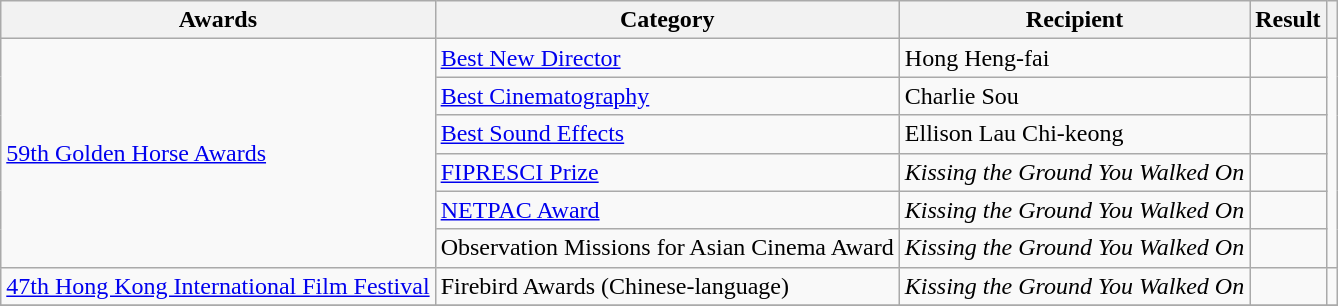<table class="wikitable">
<tr>
<th>Awards</th>
<th>Category</th>
<th>Recipient</th>
<th>Result</th>
<th></th>
</tr>
<tr>
<td rowspan=6><a href='#'>59th Golden Horse Awards</a></td>
<td><a href='#'>Best New Director</a></td>
<td>Hong Heng-fai</td>
<td></td>
<td rowspan=6></td>
</tr>
<tr>
<td><a href='#'>Best Cinematography</a></td>
<td>Charlie Sou</td>
<td></td>
</tr>
<tr>
<td><a href='#'>Best Sound Effects</a></td>
<td>Ellison Lau Chi-keong</td>
<td></td>
</tr>
<tr>
<td><a href='#'>FIPRESCI Prize</a></td>
<td><em>Kissing the Ground You Walked On</em></td>
<td></td>
</tr>
<tr>
<td><a href='#'>NETPAC Award</a></td>
<td><em>Kissing the Ground You Walked On</em></td>
<td></td>
</tr>
<tr>
<td>Observation Missions for Asian Cinema Award</td>
<td><em>Kissing the Ground You Walked On</em></td>
<td></td>
</tr>
<tr>
<td><a href='#'>47th Hong Kong International Film Festival</a></td>
<td>Firebird Awards (Chinese-language)</td>
<td><em>Kissing the Ground You Walked On</em></td>
<td></td>
<td></td>
</tr>
<tr>
</tr>
</table>
